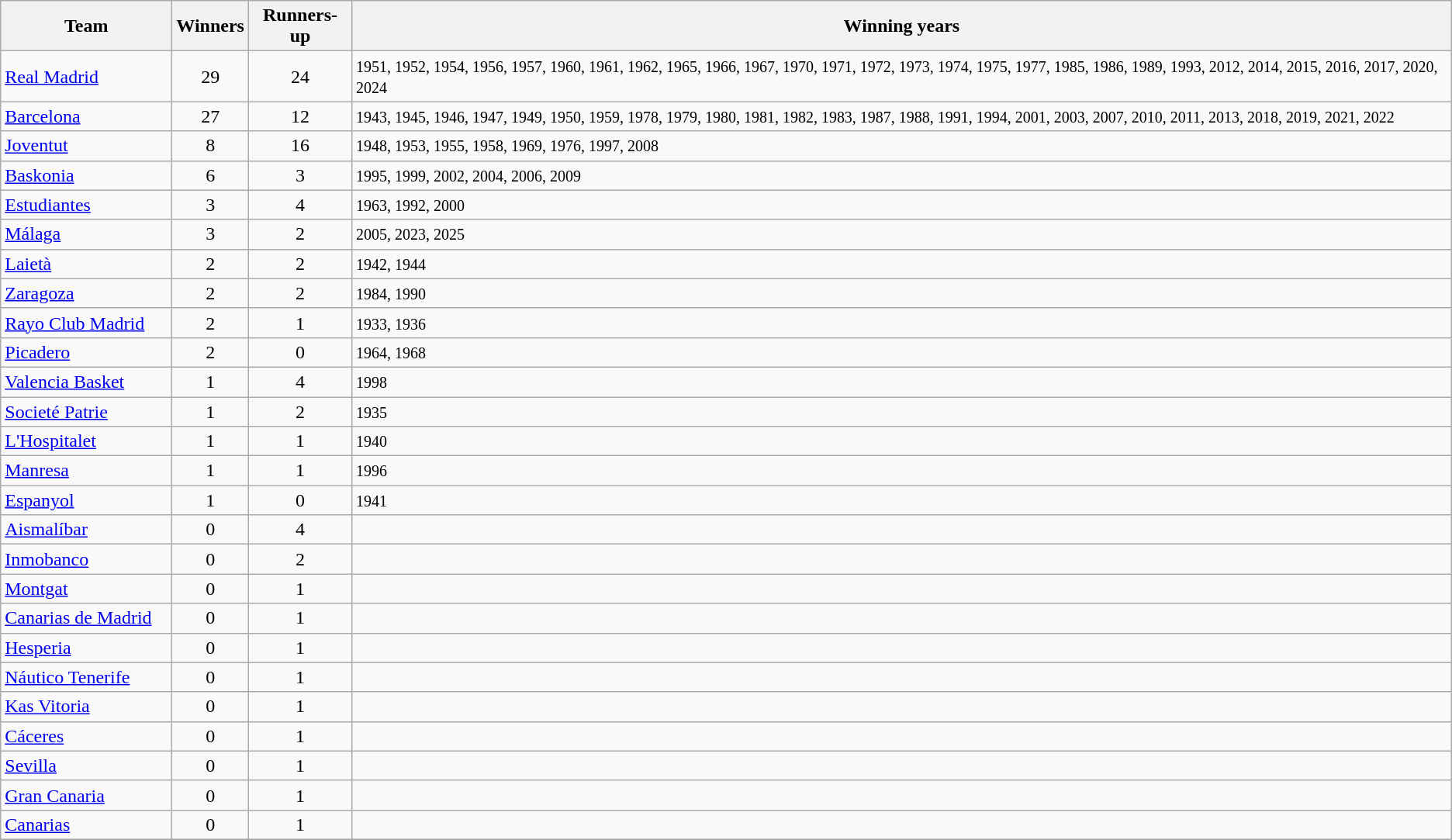<table class="wikitable">
<tr>
<th width=140>Team</th>
<th>Winners</th>
<th>Runners-up</th>
<th>Winning years</th>
</tr>
<tr>
<td><a href='#'>Real Madrid</a></td>
<td align=center>29</td>
<td align=center>24</td>
<td><small>1951, 1952, 1954, 1956, 1957, 1960, 1961, 1962, 1965, 1966, 1967, 1970, 1971, 1972, 1973, 1974, 1975, 1977, 1985, 1986, 1989, 1993, 2012, 2014, 2015, 2016, 2017, 2020, 2024</small></td>
</tr>
<tr>
<td><a href='#'>Barcelona</a></td>
<td align=center>27</td>
<td align=center>12</td>
<td><small>1943, 1945, 1946, 1947, 1949, 1950, 1959, 1978, 1979, 1980, 1981, 1982, 1983, 1987, 1988, 1991, 1994, 2001, 2003, 2007, 2010, 2011, 2013, 2018, 2019, 2021, 2022</small></td>
</tr>
<tr>
<td><a href='#'>Joventut</a></td>
<td align=center>8</td>
<td align=center>16</td>
<td><small>1948, 1953, 1955, 1958, 1969, 1976, 1997, 2008</small></td>
</tr>
<tr>
<td><a href='#'>Baskonia</a></td>
<td align=center>6</td>
<td align=center>3</td>
<td><small>1995, 1999, 2002, 2004, 2006, 2009</small></td>
</tr>
<tr>
<td><a href='#'>Estudiantes</a></td>
<td align=center>3</td>
<td align=center>4</td>
<td><small>1963, 1992, 2000</small></td>
</tr>
<tr>
<td><a href='#'>Málaga</a></td>
<td align=center>3</td>
<td align=center>2</td>
<td><small>2005, 2023, 2025</small></td>
</tr>
<tr>
<td><a href='#'>Laietà</a></td>
<td align=center>2</td>
<td align=center>2</td>
<td><small>1942, 1944</small></td>
</tr>
<tr>
<td><a href='#'>Zaragoza</a></td>
<td align=center>2</td>
<td align=center>2</td>
<td><small>1984, 1990</small></td>
</tr>
<tr>
<td><a href='#'>Rayo Club Madrid</a></td>
<td align=center>2</td>
<td align=center>1</td>
<td><small>1933, 1936</small></td>
</tr>
<tr>
<td><a href='#'>Picadero</a></td>
<td align=center>2</td>
<td align=center>0</td>
<td><small>1964, 1968</small></td>
</tr>
<tr>
<td><a href='#'>Valencia Basket</a></td>
<td align=center>1</td>
<td align=center>4</td>
<td><small>1998</small></td>
</tr>
<tr>
<td><a href='#'>Societé Patrie</a></td>
<td align=center>1</td>
<td align=center>2</td>
<td><small>1935</small></td>
</tr>
<tr>
<td><a href='#'>L'Hospitalet</a></td>
<td align=center>1</td>
<td align=center>1</td>
<td><small>1940</small></td>
</tr>
<tr>
<td><a href='#'>Manresa</a></td>
<td align=center>1</td>
<td align=center>1</td>
<td><small>1996</small></td>
</tr>
<tr>
<td><a href='#'>Espanyol</a></td>
<td align=center>1</td>
<td align=center>0</td>
<td><small>1941</small></td>
</tr>
<tr>
<td><a href='#'>Aismalíbar</a></td>
<td align=center>0</td>
<td align=center>4</td>
<td></td>
</tr>
<tr>
<td><a href='#'>Inmobanco</a></td>
<td align=center>0</td>
<td align=center>2</td>
<td></td>
</tr>
<tr>
<td><a href='#'>Montgat</a></td>
<td align=center>0</td>
<td align=center>1</td>
<td></td>
</tr>
<tr>
<td><a href='#'>Canarias de Madrid</a></td>
<td align=center>0</td>
<td align=center>1</td>
<td></td>
</tr>
<tr>
<td><a href='#'>Hesperia</a></td>
<td align=center>0</td>
<td align=center>1</td>
<td></td>
</tr>
<tr>
<td><a href='#'>Náutico Tenerife</a></td>
<td align=center>0</td>
<td align=center>1</td>
<td></td>
</tr>
<tr>
<td><a href='#'>Kas Vitoria</a></td>
<td align=center>0</td>
<td align=center>1</td>
<td></td>
</tr>
<tr>
<td><a href='#'>Cáceres</a></td>
<td align=center>0</td>
<td align=center>1</td>
<td></td>
</tr>
<tr>
<td><a href='#'>Sevilla</a></td>
<td align=center>0</td>
<td align=center>1</td>
<td></td>
</tr>
<tr>
<td><a href='#'>Gran Canaria</a></td>
<td align=center>0</td>
<td align=center>1</td>
<td></td>
</tr>
<tr>
<td><a href='#'>Canarias</a></td>
<td align=center>0</td>
<td align=center>1</td>
<td></td>
</tr>
<tr>
</tr>
</table>
